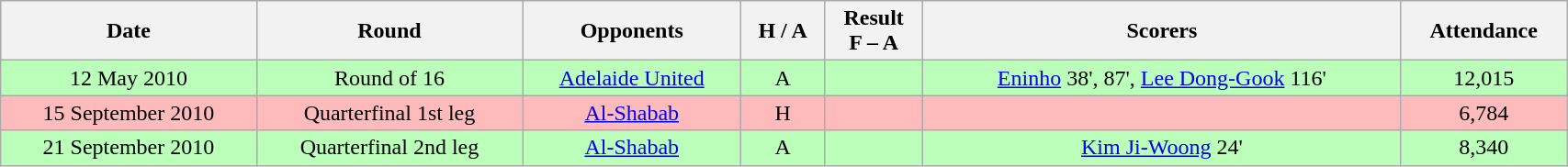<table class="wikitable" style="text-align:center; width:90%">
<tr>
<th>Date</th>
<th>Round</th>
<th>Opponents</th>
<th>H / A</th>
<th>Result<br>F – A</th>
<th>Scorers</th>
<th>Attendance</th>
</tr>
<tr style="background:#bbffbb;">
<td>12 May 2010</td>
<td>Round of 16</td>
<td> <a href='#'>Adelaide United</a></td>
<td>A</td>
<td></td>
<td><a href='#'>Eninho</a> 38', 87', <a href='#'>Lee Dong-Gook</a> 116'</td>
<td>12,015</td>
</tr>
<tr style="background:#ffbbbb;">
<td>15 September 2010</td>
<td>Quarterfinal 1st leg</td>
<td> <a href='#'>Al-Shabab</a></td>
<td>H</td>
<td></td>
<td></td>
<td>6,784</td>
</tr>
<tr style="background:#bbffbb;">
<td>21 September 2010</td>
<td>Quarterfinal 2nd leg</td>
<td> <a href='#'>Al-Shabab</a></td>
<td>A</td>
<td></td>
<td><a href='#'>Kim Ji-Woong</a> 24'</td>
<td>8,340</td>
</tr>
</table>
